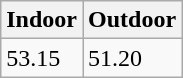<table class="wikitable" border="1" align="upright">
<tr>
<th>Indoor</th>
<th>Outdoor</th>
</tr>
<tr>
<td>53.15</td>
<td>51.20</td>
</tr>
</table>
